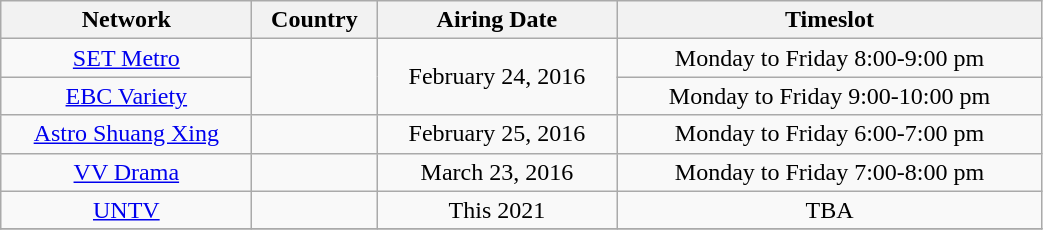<table class="wikitable" style="text-align:center;width:55%;">
<tr>
<th>Network</th>
<th>Country</th>
<th>Airing Date</th>
<th>Timeslot</th>
</tr>
<tr>
<td><a href='#'>SET Metro</a></td>
<td rowspan=2></td>
<td rowspan=2>February 24, 2016</td>
<td>Monday to Friday 8:00-9:00 pm</td>
</tr>
<tr>
<td><a href='#'>EBC Variety</a></td>
<td>Monday to Friday 9:00-10:00 pm</td>
</tr>
<tr>
<td><a href='#'>Astro Shuang Xing</a></td>
<td></td>
<td>February 25, 2016</td>
<td>Monday to Friday 6:00-7:00 pm</td>
</tr>
<tr>
<td><a href='#'>VV Drama</a></td>
<td></td>
<td>March 23, 2016</td>
<td>Monday to Friday 7:00-8:00 pm</td>
</tr>
<tr>
<td><a href='#'>UNTV</a></td>
<td></td>
<td>This 2021</td>
<td>TBA</td>
</tr>
<tr>
</tr>
</table>
